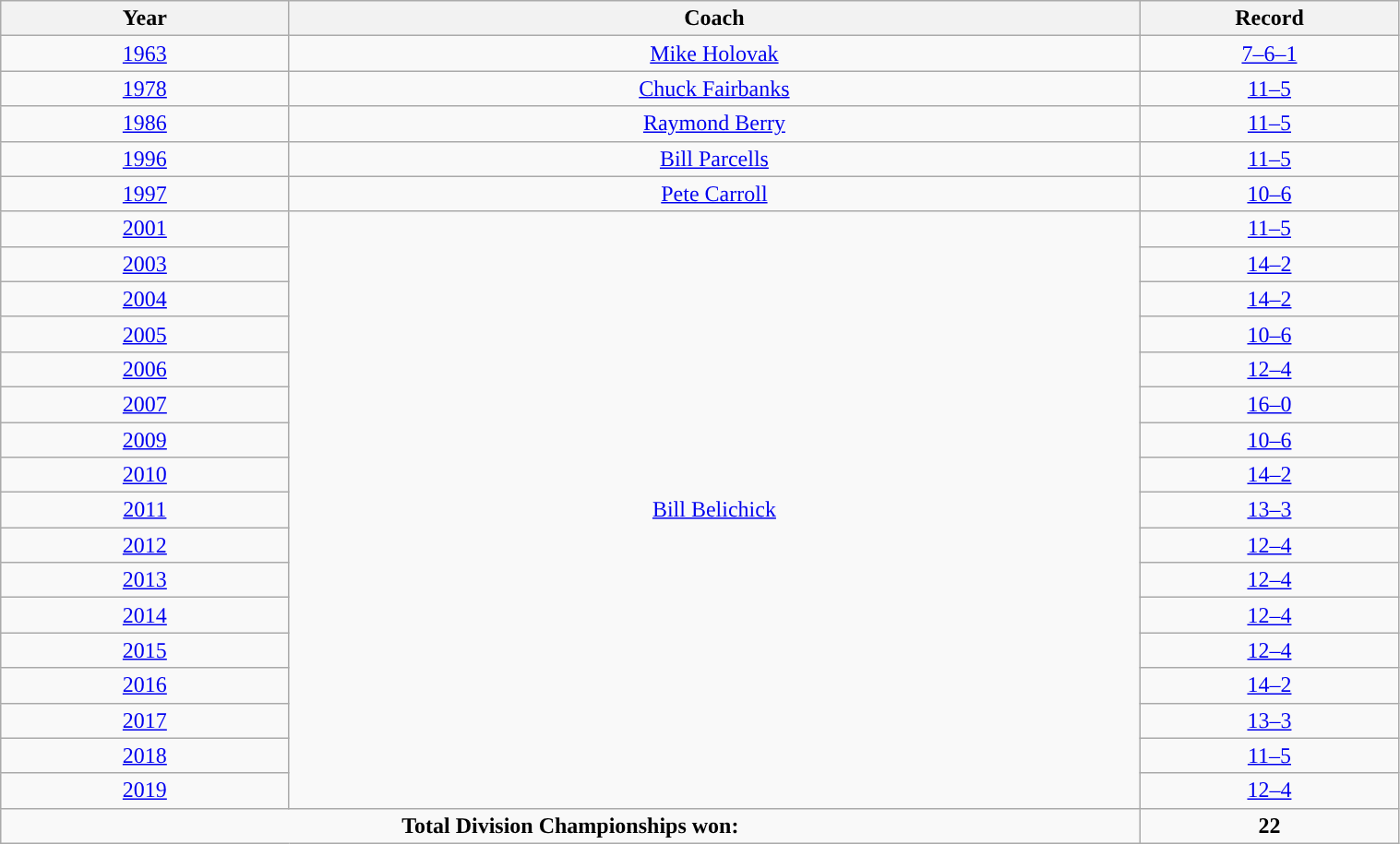<table class="wikitable" style="width:80%;text-align:center">
<tr>
<th>Year</th>
<th>Coach</th>
<th>Record</th>
</tr>
<tr>
<td><a href='#'>1963</a></td>
<td><a href='#'>Mike Holovak</a></td>
<td><a href='#'>7–6–1</a></td>
</tr>
<tr>
<td><a href='#'>1978</a></td>
<td><a href='#'>Chuck Fairbanks</a></td>
<td><a href='#'>11–5</a></td>
</tr>
<tr>
<td><a href='#'>1986</a></td>
<td><a href='#'>Raymond Berry</a></td>
<td><a href='#'>11–5</a></td>
</tr>
<tr>
<td><a href='#'>1996</a></td>
<td><a href='#'>Bill Parcells</a></td>
<td><a href='#'>11–5</a></td>
</tr>
<tr>
<td><a href='#'>1997</a></td>
<td><a href='#'>Pete Carroll</a></td>
<td><a href='#'>10–6</a></td>
</tr>
<tr>
<td><a href='#'>2001</a></td>
<td rowspan="17"><a href='#'>Bill Belichick</a></td>
<td><a href='#'>11–5</a></td>
</tr>
<tr>
<td><a href='#'>2003</a></td>
<td><a href='#'>14–2</a></td>
</tr>
<tr>
<td><a href='#'>2004</a></td>
<td><a href='#'>14–2</a></td>
</tr>
<tr>
<td><a href='#'>2005</a></td>
<td><a href='#'>10–6</a></td>
</tr>
<tr>
<td><a href='#'>2006</a></td>
<td><a href='#'>12–4</a></td>
</tr>
<tr>
<td><a href='#'>2007</a></td>
<td><a href='#'>16–0</a></td>
</tr>
<tr>
<td><a href='#'>2009</a></td>
<td><a href='#'>10–6</a></td>
</tr>
<tr>
<td><a href='#'>2010</a></td>
<td><a href='#'>14–2</a></td>
</tr>
<tr>
<td><a href='#'>2011</a></td>
<td><a href='#'>13–3</a></td>
</tr>
<tr>
<td><a href='#'>2012</a></td>
<td><a href='#'>12–4</a></td>
</tr>
<tr>
<td><a href='#'>2013</a></td>
<td><a href='#'>12–4</a></td>
</tr>
<tr>
<td><a href='#'>2014</a></td>
<td><a href='#'>12–4</a></td>
</tr>
<tr>
<td><a href='#'>2015</a></td>
<td><a href='#'>12–4</a></td>
</tr>
<tr>
<td><a href='#'>2016</a></td>
<td><a href='#'>14–2</a></td>
</tr>
<tr>
<td><a href='#'>2017</a></td>
<td><a href='#'>13–3</a></td>
</tr>
<tr>
<td><a href='#'>2018</a></td>
<td><a href='#'>11–5</a></td>
</tr>
<tr>
<td><a href='#'>2019</a></td>
<td><a href='#'>12–4</a></td>
</tr>
<tr>
<td colspan="2"><strong>Total Division Championships won:</strong></td>
<td colspan="1"><strong>22</strong></td>
</tr>
</table>
